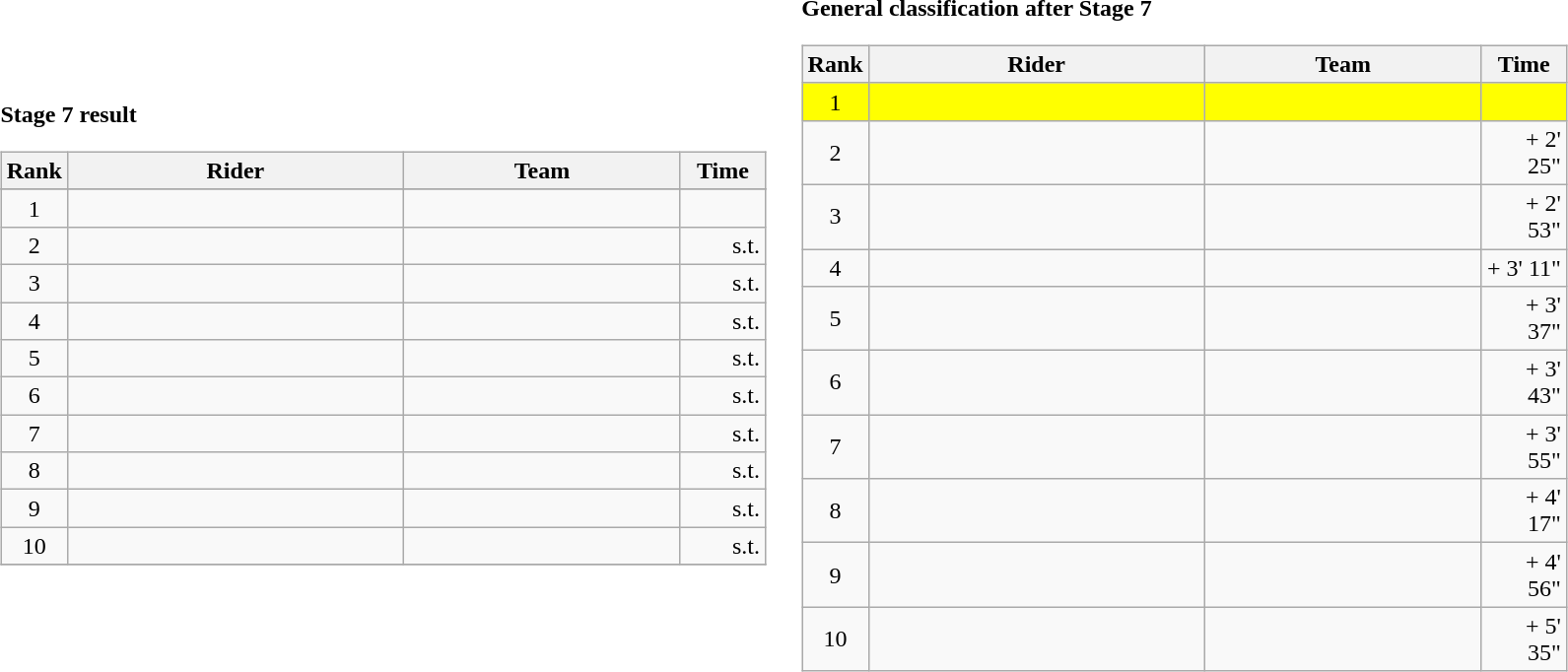<table>
<tr>
<td><strong>Stage 7 result</strong><br><table class="wikitable">
<tr>
<th width="8">Rank</th>
<th width="220">Rider</th>
<th width="180">Team</th>
<th width="50">Time</th>
</tr>
<tr>
</tr>
<tr>
<td style="text-align:center;">1</td>
<td></td>
<td></td>
<td align="right"></td>
</tr>
<tr>
<td style="text-align:center;">2</td>
<td></td>
<td></td>
<td align="right">s.t.</td>
</tr>
<tr>
<td style="text-align:center;">3</td>
<td></td>
<td></td>
<td align="right">s.t.</td>
</tr>
<tr>
<td style="text-align:center;">4</td>
<td> </td>
<td></td>
<td align="right">s.t.</td>
</tr>
<tr>
<td style="text-align:center;">5</td>
<td></td>
<td></td>
<td align="right">s.t.</td>
</tr>
<tr>
<td style="text-align:center;">6</td>
<td></td>
<td></td>
<td align="right">s.t.</td>
</tr>
<tr>
<td style="text-align:center;">7</td>
<td></td>
<td></td>
<td align="right">s.t.</td>
</tr>
<tr>
<td style="text-align:center;">8</td>
<td></td>
<td></td>
<td align="right">s.t.</td>
</tr>
<tr>
<td style="text-align:center;">9</td>
<td></td>
<td></td>
<td align="right">s.t.</td>
</tr>
<tr>
<td style="text-align:center;">10</td>
<td></td>
<td></td>
<td align="right">s.t.</td>
</tr>
<tr>
</tr>
</table>
</td>
<td></td>
<td><strong>General classification after Stage 7</strong><br><table class="wikitable">
<tr>
<th width="8">Rank</th>
<th width="220">Rider</th>
<th width="180">Team</th>
<th width="50">Time</th>
</tr>
<tr bgcolor=Yellow>
<td style="text-align:center;">1</td>
<td> </td>
<td></td>
<td align="right"></td>
</tr>
<tr>
<td style="text-align:center;">2</td>
<td> </td>
<td></td>
<td align="right">+ 2' 25"</td>
</tr>
<tr>
<td style="text-align:center;">3</td>
<td></td>
<td></td>
<td align="right">+ 2' 53"</td>
</tr>
<tr>
<td style="text-align:center;">4</td>
<td></td>
<td></td>
<td align="right">+ 3' 11"</td>
</tr>
<tr>
<td style="text-align:center;">5</td>
<td><s></s></td>
<td></td>
<td align="right">+ 3' 37"</td>
</tr>
<tr>
<td style="text-align:center;">6</td>
<td></td>
<td></td>
<td align="right">+ 3' 43"</td>
</tr>
<tr>
<td style="text-align:center;">7</td>
<td></td>
<td></td>
<td align="right">+ 3' 55"</td>
</tr>
<tr>
<td style="text-align:center;">8</td>
<td></td>
<td></td>
<td align="right">+ 4' 17"</td>
</tr>
<tr>
<td style="text-align:center;">9</td>
<td></td>
<td></td>
<td align="right">+ 4' 56"</td>
</tr>
<tr>
<td style="text-align:center;">10</td>
<td></td>
<td></td>
<td align="right">+ 5' 35"</td>
</tr>
</table>
</td>
</tr>
</table>
